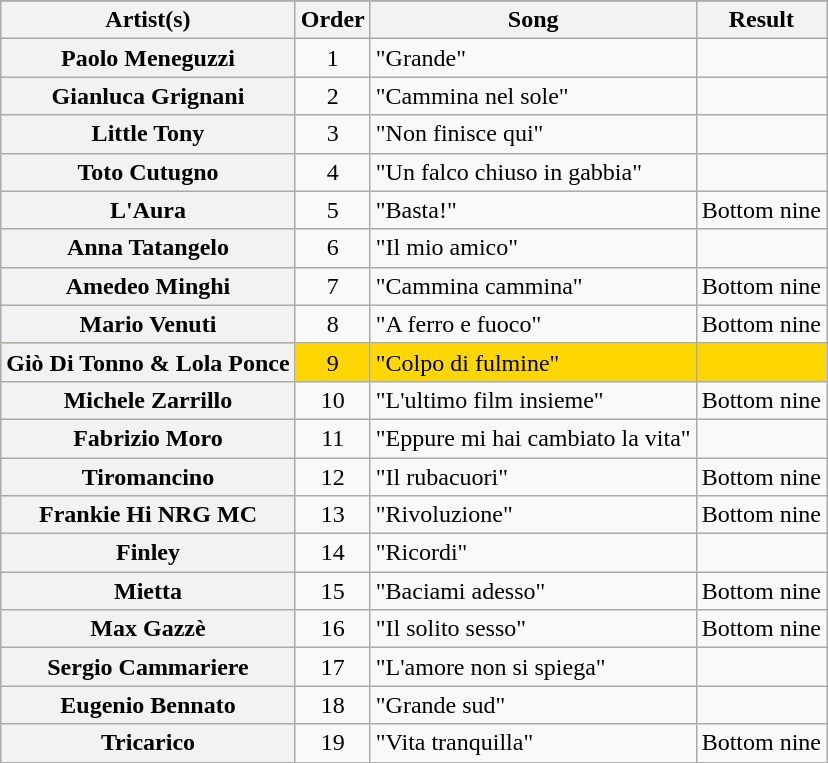<table class="wikitable plainrowheaders sortable">
<tr>
</tr>
<tr>
<th>Artist(s)</th>
<th>Order</th>
<th>Song</th>
<th>Result</th>
</tr>
<tr>
<th scope="row">Paolo Meneguzzi</th>
<td style="text-align:center;">1</td>
<td>"Grande"</td>
<td style="text-align:center;"></td>
</tr>
<tr>
<th scope="row">Gianluca Grignani</th>
<td style="text-align:center;">2</td>
<td>"Cammina nel sole"</td>
<td style="text-align:center;"></td>
</tr>
<tr>
<th scope="row">Little Tony</th>
<td style="text-align:center;">3</td>
<td>"Non finisce qui"</td>
<td style="text-align:center;"></td>
</tr>
<tr>
<th scope="row">Toto Cutugno</th>
<td style="text-align:center;">4</td>
<td>"Un falco chiuso in gabbia"</td>
<td style="text-align:center;"></td>
</tr>
<tr>
<th scope="row">L'Aura</th>
<td style="text-align:center;">5</td>
<td>"Basta!"</td>
<td style="text-align:center;">Bottom nine</td>
</tr>
<tr>
<th scope="row">Anna Tatangelo</th>
<td style="text-align:center;">6</td>
<td>"Il mio amico"</td>
<td style="text-align:center;"></td>
</tr>
<tr>
<th scope="row">Amedeo Minghi</th>
<td style="text-align:center;">7</td>
<td>"Cammina cammina"</td>
<td style="text-align:center;">Bottom nine</td>
</tr>
<tr>
<th scope="row">Mario Venuti</th>
<td style="text-align:center;">8</td>
<td>"A ferro e fuoco"</td>
<td style="text-align:center;">Bottom nine</td>
</tr>
<tr style="background:gold;">
<th scope="row">Giò Di Tonno & Lola Ponce</th>
<td style="text-align:center;">9</td>
<td>"Colpo di fulmine"</td>
<td style="text-align:center;"></td>
</tr>
<tr>
<th scope="row">Michele Zarrillo</th>
<td style="text-align:center;">10</td>
<td>"L'ultimo film insieme"</td>
<td style="text-align:center;">Bottom nine</td>
</tr>
<tr>
<th scope="row">Fabrizio Moro</th>
<td style="text-align:center;">11</td>
<td>"Eppure mi hai cambiato la vita"</td>
<td style="text-align:center;"></td>
</tr>
<tr>
<th scope="row">Tiromancino</th>
<td style="text-align:center;">12</td>
<td>"Il rubacuori"</td>
<td style="text-align:center;">Bottom nine</td>
</tr>
<tr>
<th scope="row">Frankie Hi NRG MC</th>
<td style="text-align:center;">13</td>
<td>"Rivoluzione"</td>
<td style="text-align:center;">Bottom nine</td>
</tr>
<tr>
<th scope="row">Finley</th>
<td style="text-align:center;">14</td>
<td>"Ricordi"</td>
<td style="text-align:center;"></td>
</tr>
<tr>
<th scope="row">Mietta</th>
<td style="text-align:center;">15</td>
<td>"Baciami adesso"</td>
<td style="text-align:center;">Bottom nine</td>
</tr>
<tr>
<th scope="row">Max Gazzè</th>
<td style="text-align:center;">16</td>
<td>"Il solito sesso"</td>
<td style="text-align:center;">Bottom nine</td>
</tr>
<tr>
<th scope="row">Sergio Cammariere</th>
<td style="text-align:center;">17</td>
<td>"L'amore non si spiega"</td>
<td style="text-align:center;"></td>
</tr>
<tr>
<th scope="row">Eugenio Bennato</th>
<td style="text-align:center;">18</td>
<td>"Grande sud"</td>
<td style="text-align:center;"></td>
</tr>
<tr>
<th scope="row">Tricarico</th>
<td style="text-align:center;">19</td>
<td>"Vita tranquilla"</td>
<td style="text-align:center;">Bottom nine</td>
</tr>
<tr>
</tr>
</table>
